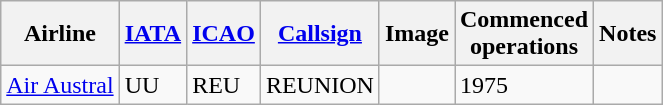<table class="wikitable sortable">
<tr valign="middle">
<th>Airline</th>
<th><a href='#'>IATA</a></th>
<th><a href='#'>ICAO</a></th>
<th><a href='#'>Callsign</a></th>
<th>Image</th>
<th>Commenced<br>operations</th>
<th>Notes</th>
</tr>
<tr>
<td><a href='#'>Air Austral</a></td>
<td>UU</td>
<td>REU</td>
<td>REUNION</td>
<td></td>
<td>1975</td>
<td></td>
</tr>
</table>
